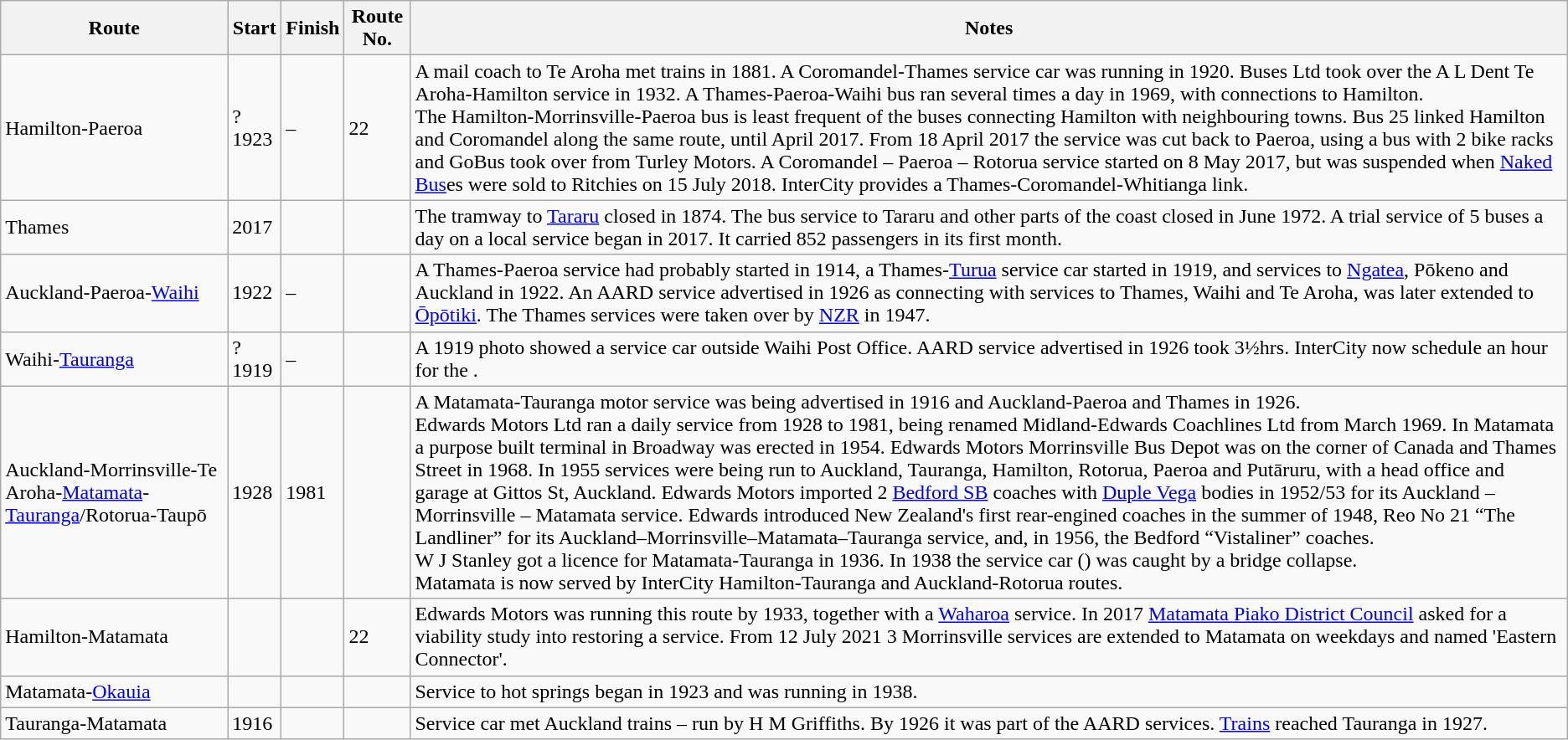<table class="wikitable">
<tr>
<th>Route</th>
<th>Start</th>
<th>Finish</th>
<th>Route No.</th>
<th>Notes</th>
</tr>
<tr>
<td>Hamilton-Paeroa</td>
<td>?1923</td>
<td>–</td>
<td>22</td>
<td>A mail coach to Te Aroha met trains in 1881. A Coromandel-Thames service car was running in 1920. Buses Ltd took over the A L Dent Te Aroha-Hamilton service in 1932. A Thames-Paeroa-Waihi bus ran several times a day in 1969, with connections to Hamilton.<br>The Hamilton-Morrinsville-Paeroa bus is least frequent of the buses connecting Hamilton with neighbouring towns. Bus 25 linked Hamilton and Coromandel along the same route, until April 2017.  From 18 April 2017 the service was cut back to Paeroa, using a bus with 2 bike racks and GoBus took over from Turley Motors. A Coromandel – Paeroa – Rotorua service started on 8 May 2017, but was suspended when <a href='#'>Naked Bus</a>es were sold to Ritchies on 15 July 2018. InterCity provides a Thames-Coromandel-Whitianga link.</td>
</tr>
<tr>
<td>Thames</td>
<td>2017</td>
<td></td>
<td></td>
<td>The tramway to <a href='#'>Tararu</a> closed in 1874. The bus service to Tararu and other parts of the coast closed in June 1972. A trial service of 5 buses a day on a local service began in 2017. It carried 852 passengers in its first month.</td>
</tr>
<tr>
<td>Auckland-Paeroa-<a href='#'>Waihi</a></td>
<td>1922</td>
<td>–</td>
<td></td>
<td>A Thames-Paeroa service had probably started in 1914, a Thames-<a href='#'>Turua</a> service car started in 1919, and services to <a href='#'>Ngatea</a>, Pōkeno and Auckland in 1922. An AARD service advertised in 1926 as connecting with services to Thames, Waihi and Te Aroha, was later extended to <a href='#'>Ōpōtiki</a>. The Thames services were taken over by <a href='#'>NZR</a> in 1947.</td>
</tr>
<tr>
<td>Waihi-<a href='#'>Tauranga</a></td>
<td>?1919</td>
<td>–</td>
<td></td>
<td>A 1919 photo showed a service car outside Waihi Post Office. AARD service advertised in 1926 took 3½hrs. InterCity now schedule an hour for the .</td>
</tr>
<tr>
<td>Auckland-Morrinsville-Te Aroha-<a href='#'>Matamata</a>-<a href='#'>Tauranga</a>/Rotorua-Taupō</td>
<td>1928</td>
<td>1981</td>
<td></td>
<td>A Matamata-Tauranga motor service was being advertised in 1916 and Auckland-Paeroa and Thames in 1926.<br>Edwards Motors Ltd ran a daily  service from 1928 to 1981, being renamed Midland-Edwards Coachlines Ltd from March 1969. In Matamata a purpose built terminal in Broadway was erected in 1954. Edwards Motors Morrinsville Bus Depot was on the corner of Canada and Thames Street in 1968. In 1955 services were being run to Auckland, Tauranga, Hamilton, Rotorua, Paeroa and Putāruru, with a head office and garage at Gittos St, Auckland. Edwards Motors imported 2 <a href='#'>Bedford SB</a> coaches with <a href='#'>Duple Vega</a> bodies in 1952/53 for its Auckland – Morrinsville – Matamata service.  Edwards introduced New Zealand's first rear-engined coaches in the summer of 1948, Reo No 21 “The Landliner” for its Auckland–Morrinsville–Matamata–Tauranga service, and, in 1956, the Bedford “Vistaliner” coaches.<br>W J Stanley got a licence for Matamata-Tauranga in 1936. In 1938 the service car () was caught by a bridge collapse.<br>Matamata is now served by InterCity Hamilton-Tauranga and Auckland-Rotorua routes.</td>
</tr>
<tr>
<td>Hamilton-Matamata</td>
<td></td>
<td></td>
<td>22</td>
<td>Edwards Motors was running this route by 1933, together with a <a href='#'>Waharoa</a> service. In 2017 <a href='#'>Matamata Piako District Council</a> asked for a viability study into restoring a service. From 12 July 2021 3 Morrinsville services are extended to Matamata on weekdays and named 'Eastern Connector'.</td>
</tr>
<tr>
<td>Matamata-<a href='#'>Okauia</a></td>
<td></td>
<td></td>
<td></td>
<td>Service to hot springs began in 1923 and was running in 1938.</td>
</tr>
<tr>
<td>Tauranga-Matamata</td>
<td>1916</td>
<td></td>
<td></td>
<td>Service car met Auckland trains – run by H M Griffiths. By 1926 it was part of the AARD services. <a href='#'>Trains</a> reached Tauranga in 1927.</td>
</tr>
</table>
